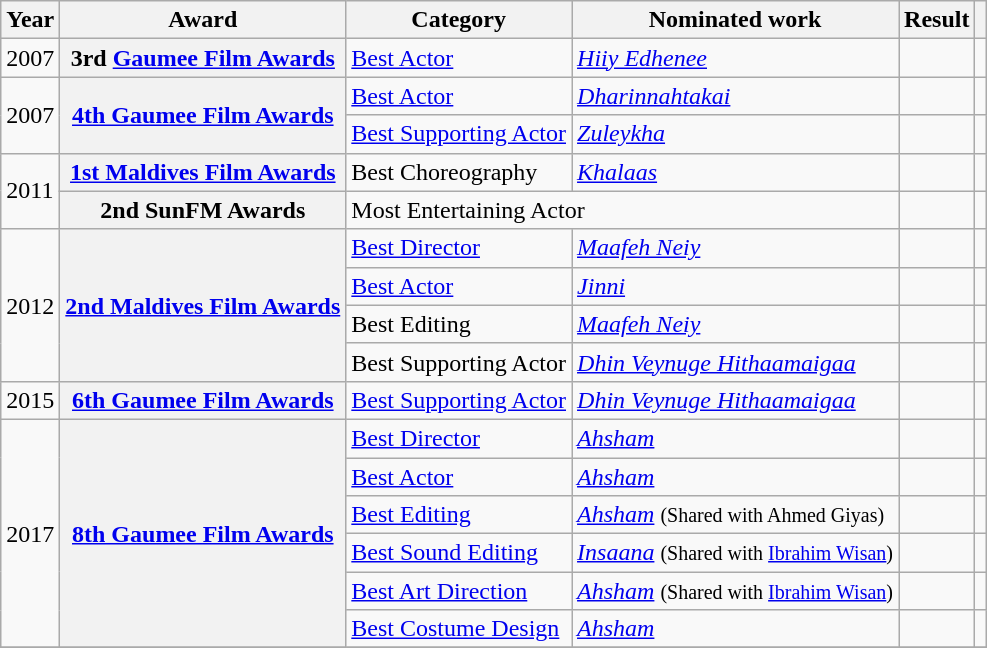<table class="wikitable plainrowheaders sortable">
<tr>
<th scope="col">Year</th>
<th scope="col">Award</th>
<th scope="col">Category</th>
<th scope="col">Nominated work</th>
<th scope="col">Result</th>
<th scope="col" class="unsortable"></th>
</tr>
<tr>
<td>2007</td>
<th scope="row">3rd <a href='#'>Gaumee Film Awards</a></th>
<td><a href='#'>Best Actor</a></td>
<td><em><a href='#'>Hiiy Edhenee</a></em></td>
<td></td>
<td style="text-align: center;"></td>
</tr>
<tr>
<td rowspan="2">2007</td>
<th scope="row" rowspan="2"><a href='#'>4th Gaumee Film Awards</a></th>
<td><a href='#'>Best Actor</a></td>
<td><em><a href='#'>Dharinnahtakai</a></em></td>
<td></td>
<td style="text-align:center;"></td>
</tr>
<tr>
<td><a href='#'>Best Supporting Actor</a></td>
<td><em><a href='#'>Zuleykha</a></em></td>
<td></td>
<td style="text-align:center;"></td>
</tr>
<tr>
<td rowspan="2">2011</td>
<th scope="row"><a href='#'>1st Maldives Film Awards</a></th>
<td>Best Choreography</td>
<td><em><a href='#'>Khalaas</a></em></td>
<td></td>
<td style="text-align: center;"></td>
</tr>
<tr>
<th scope="row">2nd SunFM Awards</th>
<td colspan="2">Most Entertaining Actor</td>
<td></td>
<td style="text-align:center;"></td>
</tr>
<tr>
<td rowspan="4">2012</td>
<th scope="row" rowspan="4"><a href='#'>2nd Maldives Film Awards</a></th>
<td><a href='#'>Best Director</a></td>
<td><em><a href='#'>Maafeh Neiy</a></em></td>
<td></td>
<td style="text-align: center;"></td>
</tr>
<tr>
<td><a href='#'>Best Actor</a></td>
<td><em><a href='#'>Jinni</a></em></td>
<td></td>
<td style="text-align: center;"></td>
</tr>
<tr>
<td>Best Editing</td>
<td><em><a href='#'>Maafeh Neiy</a></em></td>
<td></td>
<td style="text-align:center;"></td>
</tr>
<tr>
<td>Best Supporting Actor</td>
<td><em><a href='#'>Dhin Veynuge Hithaamaigaa</a></em></td>
<td></td>
<td style="text-align: center;"></td>
</tr>
<tr>
<td>2015</td>
<th scope="row"><a href='#'>6th Gaumee Film Awards</a></th>
<td><a href='#'>Best Supporting Actor</a></td>
<td><em><a href='#'>Dhin Veynuge Hithaamaigaa</a></em></td>
<td></td>
<td style="text-align: center;"></td>
</tr>
<tr>
<td rowspan="6">2017</td>
<th scope="row" rowspan="6"><a href='#'>8th Gaumee Film Awards</a></th>
<td><a href='#'>Best Director</a></td>
<td><em><a href='#'>Ahsham</a></em></td>
<td></td>
<td style="text-align:center;"></td>
</tr>
<tr>
<td><a href='#'>Best Actor</a></td>
<td><em><a href='#'>Ahsham</a></em></td>
<td></td>
<td style="text-align:center;"></td>
</tr>
<tr>
<td><a href='#'>Best Editing</a></td>
<td><em><a href='#'>Ahsham</a></em> <small>(Shared with Ahmed Giyas)</small></td>
<td></td>
<td style="text-align:center;"></td>
</tr>
<tr>
<td><a href='#'>Best Sound Editing</a></td>
<td><em><a href='#'>Insaana</a></em> <small>(Shared with <a href='#'>Ibrahim Wisan</a>)</small></td>
<td></td>
<td style="text-align:center;"></td>
</tr>
<tr>
<td><a href='#'>Best Art Direction</a></td>
<td><em><a href='#'>Ahsham</a></em> <small>(Shared with <a href='#'>Ibrahim Wisan</a>)</small></td>
<td></td>
<td style="text-align:center;"></td>
</tr>
<tr>
<td><a href='#'>Best Costume Design</a></td>
<td><em><a href='#'>Ahsham</a></em></td>
<td></td>
<td style="text-align:center;"></td>
</tr>
<tr>
</tr>
</table>
